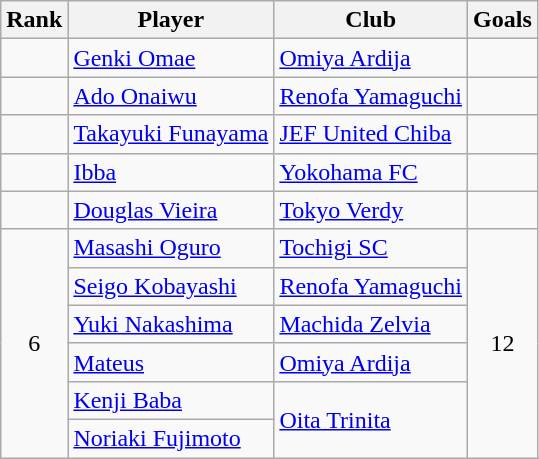<table class="wikitable" style="text-align:central">
<tr>
<th>Rank</th>
<th>Player</th>
<th>Club</th>
<th>Goals</th>
</tr>
<tr>
<td></td>
<td> <a href='#'>Genki Omae</a></td>
<td><a href='#'>Omiya Ardija</a></td>
<td></td>
</tr>
<tr>
<td></td>
<td> <a href='#'>Ado Onaiwu</a></td>
<td><a href='#'>Renofa Yamaguchi</a></td>
<td></td>
</tr>
<tr>
<td></td>
<td> <a href='#'>Takayuki Funayama</a></td>
<td><a href='#'>JEF United Chiba</a></td>
<td></td>
</tr>
<tr>
<td></td>
<td> <a href='#'>Ibba</a></td>
<td><a href='#'>Yokohama FC</a></td>
<td></td>
</tr>
<tr>
<td></td>
<td> <a href='#'>Douglas Vieira</a></td>
<td><a href='#'>Tokyo Verdy</a></td>
<td></td>
</tr>
<tr>
<td rowspan="6" style="text-align:center;">6</td>
<td> <a href='#'>Masashi Oguro</a></td>
<td><a href='#'>Tochigi SC</a></td>
<td rowspan="6" style="text-align:center;">12</td>
</tr>
<tr>
<td> <a href='#'>Seigo Kobayashi</a></td>
<td><a href='#'>Renofa Yamaguchi</a></td>
</tr>
<tr>
<td> <a href='#'>Yuki Nakashima</a></td>
<td><a href='#'>Machida Zelvia</a></td>
</tr>
<tr>
<td> <a href='#'>Mateus</a></td>
<td><a href='#'>Omiya Ardija</a></td>
</tr>
<tr>
<td> <a href='#'>Kenji Baba</a></td>
<td rowspan="2"><a href='#'>Oita Trinita</a></td>
</tr>
<tr>
<td> <a href='#'>Noriaki Fujimoto</a></td>
</tr>
</table>
